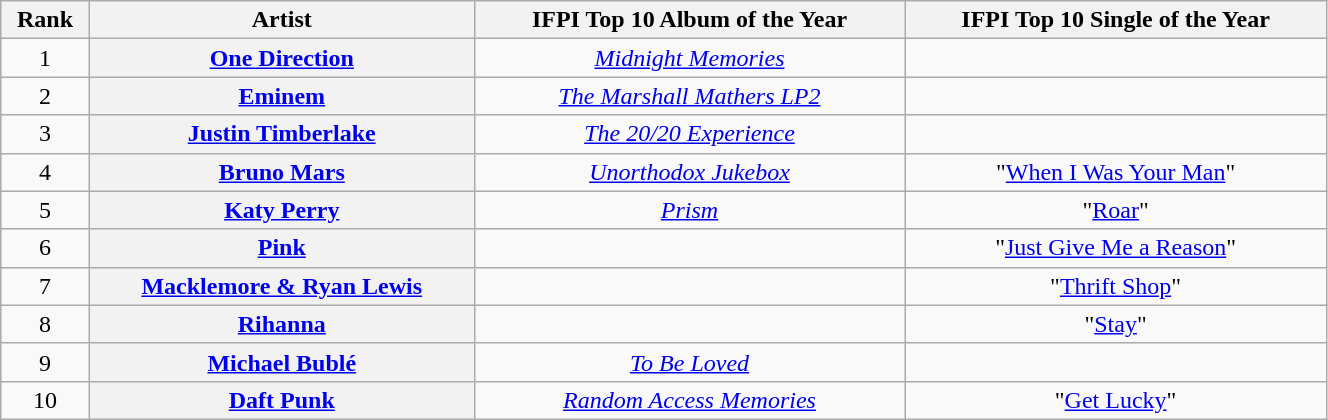<table class="wikitable unsortable plainrowheaders" style="text-align:center; width:70%">
<tr>
<th>Rank</th>
<th>Artist</th>
<th>IFPI Top 10 Album of the Year</th>
<th>IFPI Top 10 Single of the Year</th>
</tr>
<tr>
<td>1</td>
<th scope="row"><a href='#'>One Direction</a></th>
<td><em><a href='#'>Midnight Memories</a></em> </td>
<td></td>
</tr>
<tr>
<td>2</td>
<th scope="row"><a href='#'>Eminem</a></th>
<td><em><a href='#'>The Marshall Mathers LP2</a></em> </td>
<td></td>
</tr>
<tr>
<td>3</td>
<th scope="row"><a href='#'>Justin Timberlake</a></th>
<td><em><a href='#'>The 20/20 Experience</a></em> </td>
<td></td>
</tr>
<tr>
<td>4</td>
<th scope="row"><a href='#'>Bruno Mars</a></th>
<td><em><a href='#'>Unorthodox Jukebox</a></em> </td>
<td>"<a href='#'>When I Was Your Man</a>" </td>
</tr>
<tr>
<td>5</td>
<th scope="row"><a href='#'>Katy Perry</a></th>
<td><em><a href='#'>Prism</a></em> </td>
<td>"<a href='#'>Roar</a>" </td>
</tr>
<tr>
<td>6</td>
<th scope="row"><a href='#'>Pink</a></th>
<td></td>
<td>"<a href='#'>Just Give Me a Reason</a>" </td>
</tr>
<tr>
<td>7</td>
<th scope="row"><a href='#'>Macklemore & Ryan Lewis</a></th>
<td></td>
<td>"<a href='#'>Thrift Shop</a>" </td>
</tr>
<tr>
<td>8</td>
<th scope="row"><a href='#'>Rihanna</a></th>
<td></td>
<td>"<a href='#'>Stay</a>" </td>
</tr>
<tr>
<td>9</td>
<th scope="row"><a href='#'>Michael Bublé</a></th>
<td><em><a href='#'>To Be Loved</a></em> </td>
<td></td>
</tr>
<tr>
<td>10</td>
<th scope="row"><a href='#'>Daft Punk</a></th>
<td><em><a href='#'>Random Access Memories</a></em> </td>
<td>"<a href='#'>Get Lucky</a>" </td>
</tr>
</table>
